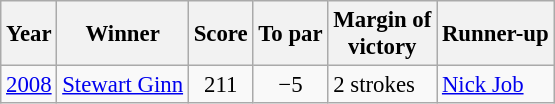<table class="wikitable" style="font-size:95%">
<tr>
<th>Year</th>
<th>Winner</th>
<th>Score</th>
<th>To par</th>
<th>Margin of<br>victory</th>
<th>Runner-up</th>
</tr>
<tr>
<td><a href='#'>2008</a></td>
<td> <a href='#'>Stewart Ginn</a></td>
<td align=center>211</td>
<td align=center>−5</td>
<td>2 strokes</td>
<td> <a href='#'>Nick Job</a></td>
</tr>
</table>
